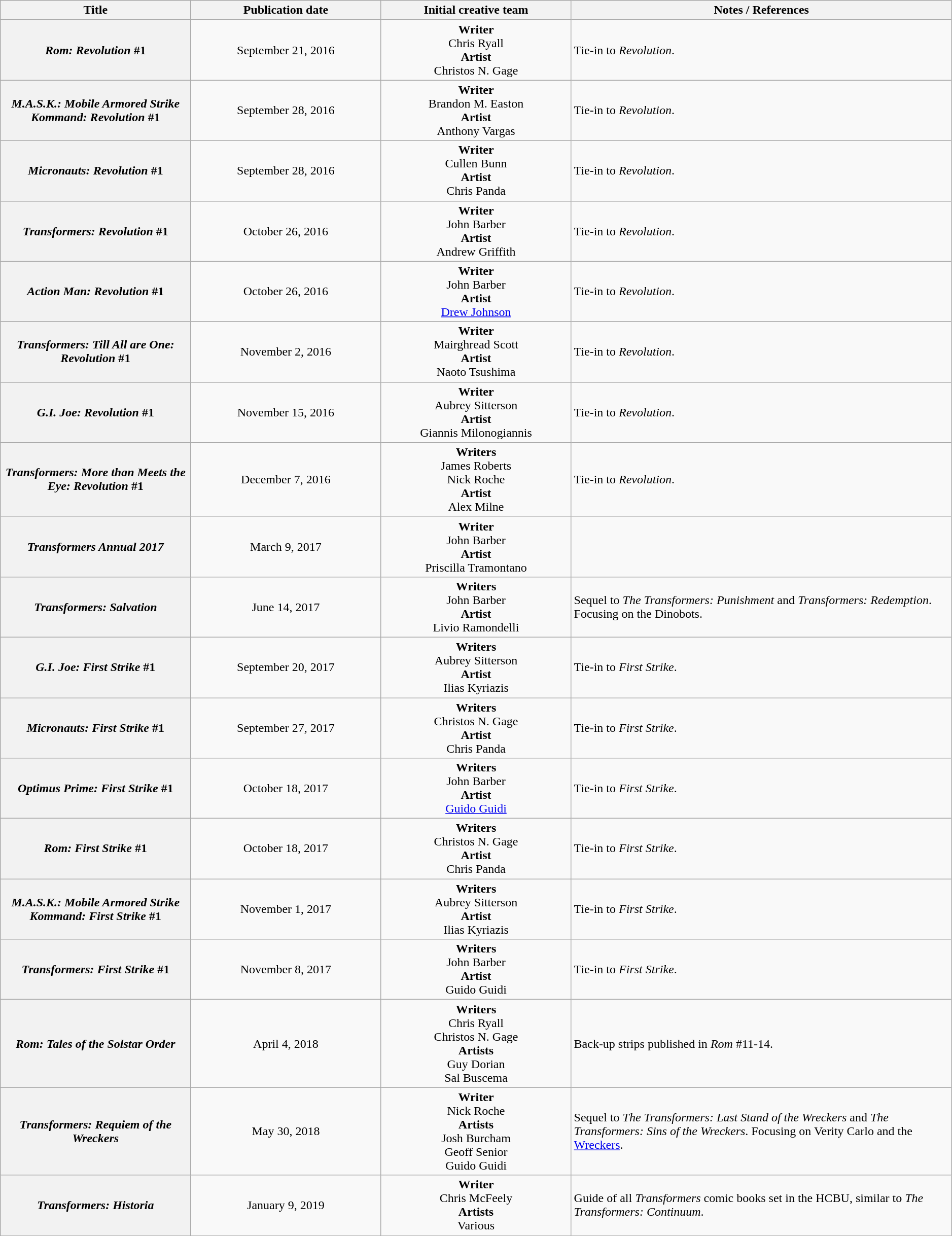<table class="wikitable sortable" style="text-align:center; font-weight:normal;" width=99%>
<tr>
<th scope="col" width="15%" align="center" class=unsortable>Title</th>
<th scope="col" width="15%" align="center" class=unsortable>Publication date</th>
<th scope="col" width="15%" align="center" class=unsortable>Initial creative team</th>
<th scope="col" width="30%" align="center" class=unsortable>Notes / References</th>
</tr>
<tr>
<th><em>Rom: Revolution</em> #1</th>
<td>September 21, 2016</td>
<td><strong>Writer</strong><br>Chris Ryall<br><strong>Artist</strong><br>Christos N. Gage</td>
<td align="left">Tie-in to <em>Revolution</em>.</td>
</tr>
<tr>
<th><em>M.A.S.K.: Mobile Armored Strike Kommand: Revolution</em> #1</th>
<td>September 28, 2016</td>
<td><strong>Writer</strong><br>Brandon M. Easton<br><strong>Artist</strong><br>Anthony Vargas</td>
<td align="left">Tie-in to <em>Revolution</em>.</td>
</tr>
<tr>
<th><em>Micronauts: Revolution</em> #1</th>
<td>September 28, 2016</td>
<td><strong>Writer</strong><br>Cullen Bunn<br><strong>Artist</strong><br>Chris Panda</td>
<td align="left">Tie-in to <em>Revolution</em>.</td>
</tr>
<tr>
<th><em>Transformers: Revolution</em> #1</th>
<td>October 26, 2016</td>
<td><strong>Writer</strong><br>John Barber<br><strong>Artist</strong><br>Andrew Griffith</td>
<td align="left">Tie-in to <em>Revolution</em>.</td>
</tr>
<tr>
<th><em>Action Man: Revolution</em> #1</th>
<td>October 26, 2016</td>
<td><strong>Writer</strong><br>John Barber<br><strong>Artist</strong><br><a href='#'>Drew Johnson</a></td>
<td align="left">Tie-in to <em>Revolution</em>.</td>
</tr>
<tr>
<th><em>Transformers: Till All are One: Revolution</em> #1</th>
<td>November 2, 2016</td>
<td><strong>Writer</strong><br>Mairghread Scott<br><strong>Artist</strong><br>Naoto Tsushima</td>
<td align="left">Tie-in to <em>Revolution</em>.</td>
</tr>
<tr>
<th><em>G.I. Joe: Revolution</em> #1</th>
<td>November 15, 2016</td>
<td><strong>Writer</strong><br>Aubrey Sitterson<br><strong>Artist</strong><br>Giannis Milonogiannis</td>
<td align="left">Tie-in to <em>Revolution</em>.</td>
</tr>
<tr>
<th><em>Transformers: More than Meets the Eye: Revolution</em> #1</th>
<td>December 7, 2016</td>
<td><strong>Writers</strong><br>James Roberts<br>Nick Roche<br><strong>Artist</strong><br>Alex Milne</td>
<td align="left">Tie-in to <em>Revolution</em>.</td>
</tr>
<tr>
<th><em>Transformers Annual 2017</em></th>
<td>March 9, 2017</td>
<td><strong>Writer</strong><br>John Barber<br><strong>Artist</strong><br>Priscilla Tramontano</td>
<td align="left"></td>
</tr>
<tr>
<th><em>Transformers: Salvation</em></th>
<td>June 14, 2017</td>
<td><strong>Writers</strong><br>John Barber<br><strong>Artist</strong><br>Livio Ramondelli</td>
<td align="left">Sequel to <em>The Transformers: Punishment</em> and <em>Transformers: Redemption</em>. Focusing on the Dinobots.</td>
</tr>
<tr>
<th><em>G.I. Joe: First Strike</em> #1</th>
<td>September 20, 2017</td>
<td><strong>Writers</strong><br>Aubrey Sitterson<br><strong>Artist</strong><br>Ilias Kyriazis</td>
<td align="left">Tie-in to <em>First Strike</em>.</td>
</tr>
<tr>
<th><em>Micronauts: First Strike</em> #1</th>
<td>September 27, 2017</td>
<td><strong>Writers</strong><br>Christos N. Gage<br><strong>Artist</strong><br>Chris Panda</td>
<td align="left">Tie-in to <em>First Strike</em>.</td>
</tr>
<tr>
<th><em>Optimus Prime: First Strike</em> #1</th>
<td>October 18, 2017</td>
<td><strong>Writers</strong><br>John Barber<br><strong>Artist</strong><br><a href='#'>Guido Guidi</a></td>
<td align="left">Tie-in to <em>First Strike</em>.</td>
</tr>
<tr>
<th><em>Rom: First Strike</em> #1</th>
<td>October 18, 2017</td>
<td><strong>Writers</strong><br>Christos N. Gage<br><strong>Artist</strong><br>Chris Panda</td>
<td align="left">Tie-in to <em>First Strike</em>.</td>
</tr>
<tr>
<th><em>M.A.S.K.: Mobile Armored Strike Kommand: First Strike</em> #1</th>
<td>November 1, 2017</td>
<td><strong>Writers</strong><br>Aubrey Sitterson<br><strong>Artist</strong><br>Ilias Kyriazis</td>
<td align="left">Tie-in to <em>First Strike</em>.</td>
</tr>
<tr>
<th><em>Transformers: First Strike</em> #1</th>
<td>November 8, 2017</td>
<td><strong>Writers</strong><br>John Barber<br><strong>Artist</strong><br>Guido Guidi</td>
<td align="left">Tie-in to <em>First Strike</em>.</td>
</tr>
<tr>
<th><em>Rom: Tales of the Solstar Order</em></th>
<td>April 4, 2018</td>
<td><strong>Writers</strong><br>Chris Ryall<br>Christos N. Gage<br><strong>Artists</strong><br>Guy Dorian<br>Sal Buscema</td>
<td align="left">Back-up strips published in <em>Rom</em> #11-14.</td>
</tr>
<tr>
<th><em>Transformers: Requiem of the Wreckers</em></th>
<td>May 30, 2018</td>
<td><strong>Writer</strong><br>Nick Roche<br><strong>Artists</strong><br>Josh Burcham<br>Geoff Senior<br>Guido Guidi</td>
<td align="left">Sequel to <em>The Transformers: Last Stand of the Wreckers</em> and <em>The Transformers: Sins of the Wreckers</em>. Focusing on Verity Carlo and the <a href='#'>Wreckers</a>.</td>
</tr>
<tr>
<th><em>Transformers: Historia</em></th>
<td>January 9, 2019</td>
<td><strong>Writer</strong><br>Chris McFeely<br><strong>Artists</strong><br>Various</td>
<td align="left">Guide of all <em>Transformers</em> comic books set in the HCBU, similar to <em>The Transformers: Continuum</em>.</td>
</tr>
</table>
